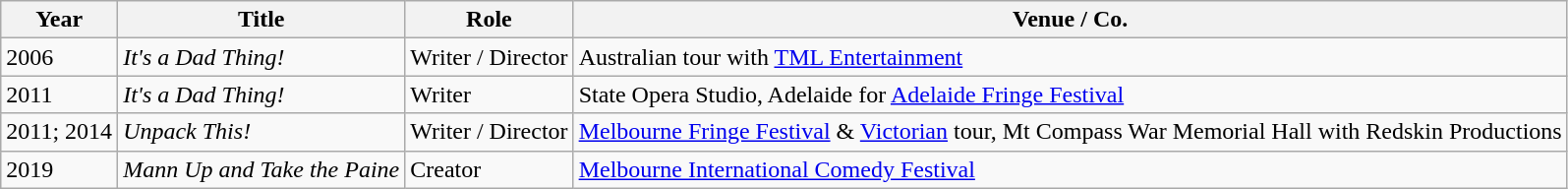<table class=wikitable>
<tr>
<th>Year</th>
<th>Title</th>
<th>Role</th>
<th>Venue / Co.</th>
</tr>
<tr>
<td>2006</td>
<td><em>It's a Dad Thing!</em></td>
<td>Writer / Director</td>
<td>Australian tour with <a href='#'>TML Entertainment</a></td>
</tr>
<tr>
<td>2011</td>
<td><em>It's a Dad Thing!</em></td>
<td>Writer</td>
<td>State Opera Studio, Adelaide for <a href='#'>Adelaide Fringe Festival</a></td>
</tr>
<tr>
<td>2011; 2014</td>
<td><em>Unpack This!</em></td>
<td>Writer / Director</td>
<td><a href='#'>Melbourne Fringe Festival</a> & <a href='#'>Victorian</a> tour, Mt Compass War Memorial Hall with Redskin Productions</td>
</tr>
<tr>
<td>2019</td>
<td><em>Mann Up and Take the Paine</em></td>
<td>Creator</td>
<td><a href='#'>Melbourne International Comedy Festival</a></td>
</tr>
</table>
